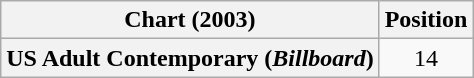<table class="wikitable plainrowheaders" style="text-align:center">
<tr>
<th>Chart (2003)</th>
<th>Position</th>
</tr>
<tr>
<th scope="row">US Adult Contemporary (<em>Billboard</em>)</th>
<td>14</td>
</tr>
</table>
